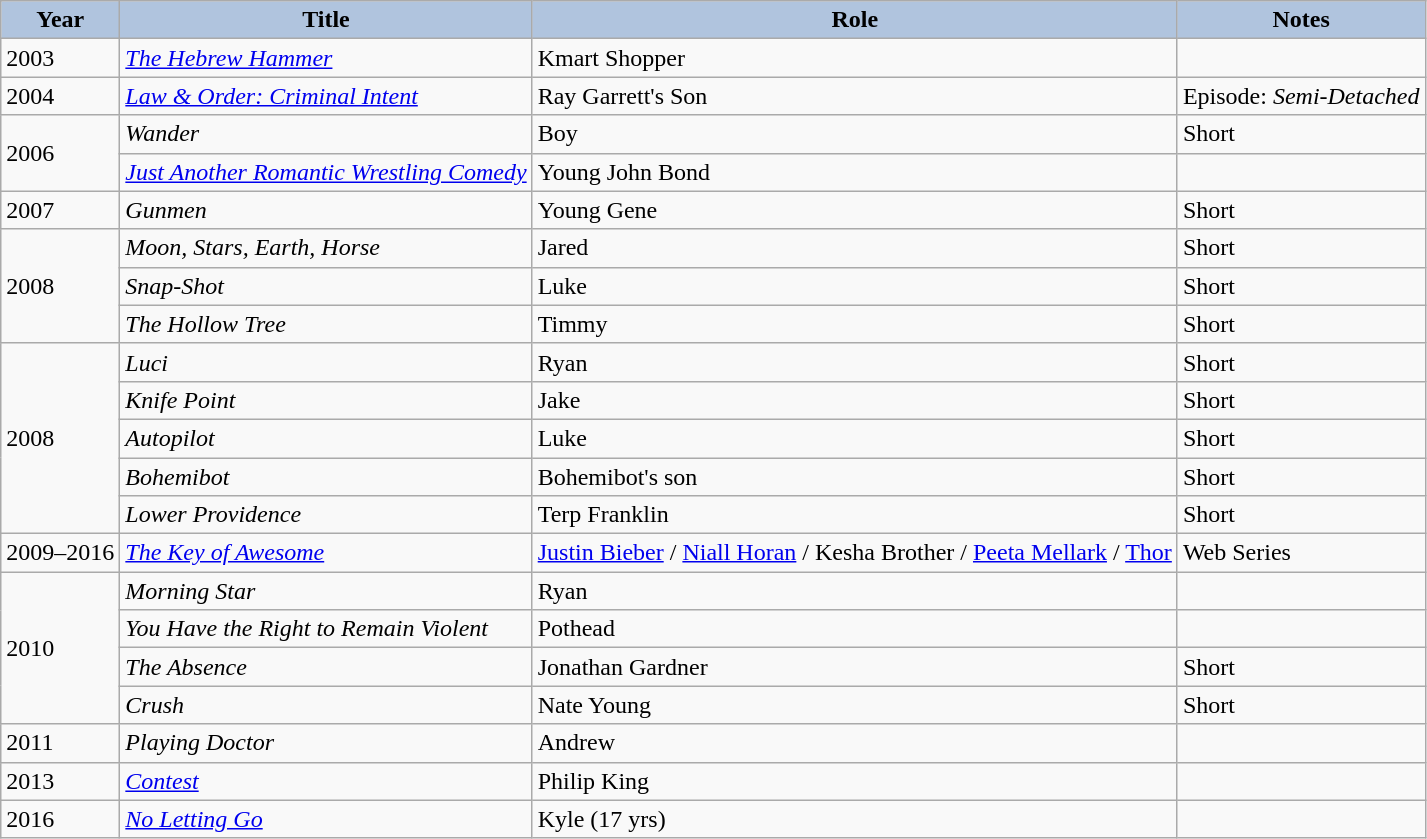<table class="wikitable sortable">
<tr>
<th style="background:#B0C4DE;text-align:center;">Year</th>
<th style="background:#B0C4DE;text-align:center;">Title</th>
<th style="background:#B0C4DE;text-align:center;">Role</th>
<th class="unsortable" style="background:#B0C4DE;text-align:center;">Notes</th>
</tr>
<tr>
<td>2003</td>
<td><em><a href='#'>The Hebrew Hammer</a></em></td>
<td>Kmart Shopper</td>
<td></td>
</tr>
<tr>
<td>2004</td>
<td><em><a href='#'>Law & Order: Criminal Intent</a></em></td>
<td>Ray Garrett's Son</td>
<td>Episode: <em>Semi-Detached</em></td>
</tr>
<tr>
<td rowspan="2">2006</td>
<td><em>Wander</em></td>
<td>Boy</td>
<td>Short</td>
</tr>
<tr>
<td><em><a href='#'>Just Another Romantic Wrestling Comedy</a></em></td>
<td>Young John Bond</td>
<td></td>
</tr>
<tr>
<td>2007</td>
<td><em>Gunmen</em></td>
<td>Young Gene</td>
<td>Short</td>
</tr>
<tr>
<td rowspan="3">2008</td>
<td><em>Moon, Stars, Earth, Horse</em></td>
<td>Jared</td>
<td>Short</td>
</tr>
<tr>
<td><em>Snap-Shot</em></td>
<td>Luke</td>
<td>Short</td>
</tr>
<tr>
<td><em>The Hollow Tree</em></td>
<td>Timmy</td>
<td>Short</td>
</tr>
<tr>
<td rowspan="5">2008</td>
<td><em>Luci</em></td>
<td>Ryan</td>
<td>Short</td>
</tr>
<tr>
<td><em>Knife Point</em></td>
<td>Jake</td>
<td>Short</td>
</tr>
<tr>
<td><em>Autopilot</em></td>
<td>Luke</td>
<td>Short</td>
</tr>
<tr>
<td><em>Bohemibot</em></td>
<td>Bohemibot's son</td>
<td>Short</td>
</tr>
<tr>
<td><em>Lower Providence</em></td>
<td>Terp Franklin</td>
<td>Short</td>
</tr>
<tr>
<td>2009–2016</td>
<td><em><a href='#'>The Key of Awesome</a></em></td>
<td><a href='#'>Justin Bieber</a> / <a href='#'>Niall Horan</a> / Kesha Brother / <a href='#'>Peeta Mellark</a> / <a href='#'>Thor</a></td>
<td>Web Series</td>
</tr>
<tr>
<td rowspan="4">2010</td>
<td><em>Morning Star</em></td>
<td>Ryan</td>
<td></td>
</tr>
<tr>
<td><em>You Have the Right to Remain Violent</em></td>
<td>Pothead</td>
<td></td>
</tr>
<tr>
<td><em>The Absence</em></td>
<td>Jonathan Gardner</td>
<td>Short</td>
</tr>
<tr>
<td><em>Crush</em></td>
<td>Nate Young</td>
<td>Short</td>
</tr>
<tr>
<td>2011</td>
<td><em>Playing Doctor</em></td>
<td>Andrew</td>
<td></td>
</tr>
<tr>
<td>2013</td>
<td><em><a href='#'>Contest</a></em></td>
<td>Philip King</td>
<td></td>
</tr>
<tr>
<td>2016</td>
<td><em><a href='#'>No Letting Go</a></em></td>
<td>Kyle (17 yrs)</td>
<td></td>
</tr>
</table>
